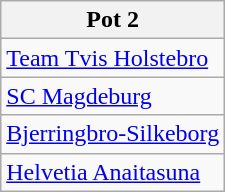<table class="wikitable" style="float:left; margin-right:0.5em">
<tr>
<th>Pot 2</th>
</tr>
<tr>
<td> <a href='#'>Team Tvis Holstebro</a></td>
</tr>
<tr>
<td> <a href='#'>SC Magdeburg</a></td>
</tr>
<tr>
<td> <a href='#'>Bjerringbro-Silkeborg</a></td>
</tr>
<tr>
<td> <a href='#'>Helvetia Anaitasuna</a></td>
</tr>
</table>
